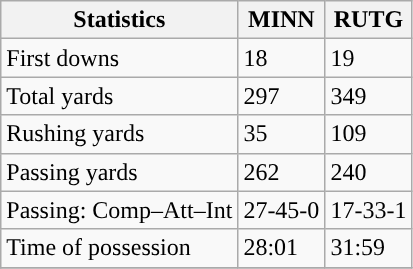<table class="wikitable" style="float: left;">
<tr>
<th>Statistics</th>
<th>MINN</th>
<th>RUTG</th>
</tr>
<tr>
<td>First downs</td>
<td>18</td>
<td>19</td>
</tr>
<tr>
<td>Total yards</td>
<td>297</td>
<td>349</td>
</tr>
<tr>
<td>Rushing yards</td>
<td>35</td>
<td>109</td>
</tr>
<tr>
<td>Passing yards</td>
<td>262</td>
<td>240</td>
</tr>
<tr>
<td>Passing: Comp–Att–Int</td>
<td>27-45-0</td>
<td>17-33-1</td>
</tr>
<tr>
<td>Time of possession</td>
<td>28:01</td>
<td>31:59</td>
</tr>
<tr>
</tr>
</table>
